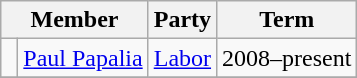<table class="wikitable">
<tr>
<th colspan="2">Member</th>
<th>Party</th>
<th>Term</th>
</tr>
<tr>
<td> </td>
<td><a href='#'>Paul Papalia</a></td>
<td><a href='#'>Labor</a></td>
<td>2008–present</td>
</tr>
<tr>
</tr>
</table>
